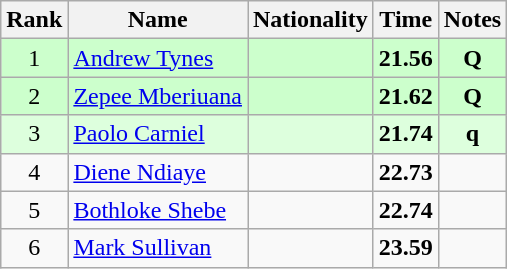<table class="wikitable sortable" style="text-align:center">
<tr>
<th>Rank</th>
<th>Name</th>
<th>Nationality</th>
<th>Time</th>
<th>Notes</th>
</tr>
<tr bgcolor=ccffcc>
<td>1</td>
<td align=left><a href='#'>Andrew Tynes</a></td>
<td align=left></td>
<td><strong>21.56</strong></td>
<td><strong>Q</strong></td>
</tr>
<tr bgcolor=ccffcc>
<td>2</td>
<td align=left><a href='#'>Zepee Mberiuana</a></td>
<td align=left></td>
<td><strong>21.62</strong></td>
<td><strong>Q</strong></td>
</tr>
<tr bgcolor=ddffdd>
<td>3</td>
<td align=left><a href='#'>Paolo Carniel</a></td>
<td align=left></td>
<td><strong>21.74</strong></td>
<td><strong>q</strong></td>
</tr>
<tr>
<td>4</td>
<td align=left><a href='#'>Diene Ndiaye</a></td>
<td align=left></td>
<td><strong>22.73</strong></td>
<td></td>
</tr>
<tr>
<td>5</td>
<td align=left><a href='#'>Bothloke Shebe</a></td>
<td align=left></td>
<td><strong>22.74</strong></td>
<td></td>
</tr>
<tr>
<td>6</td>
<td align=left><a href='#'>Mark Sullivan</a></td>
<td align=left></td>
<td><strong>23.59</strong></td>
<td></td>
</tr>
</table>
